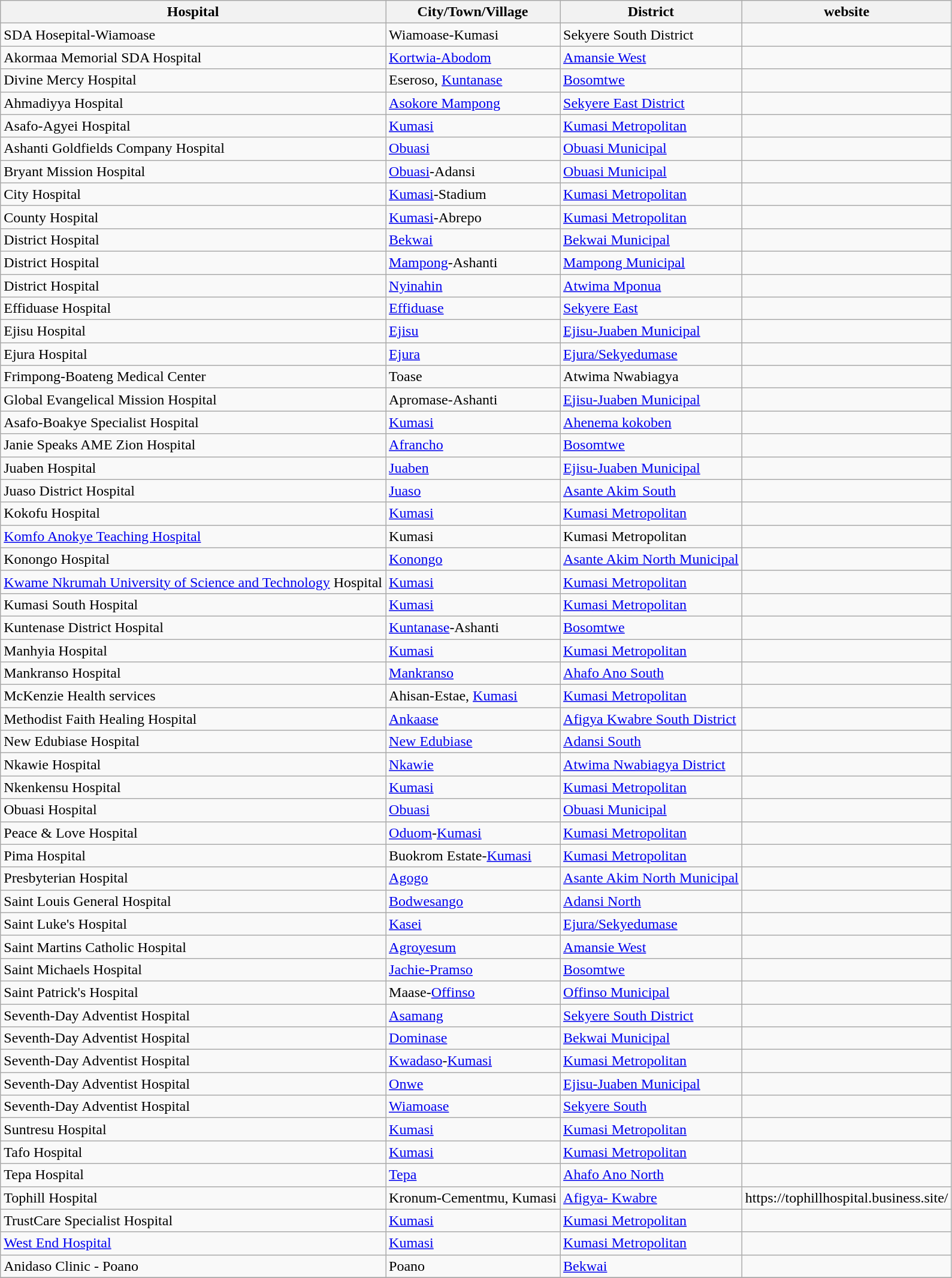<table class="wikitable sortable">
<tr>
<th>Hospital</th>
<th>City/Town/Village</th>
<th>District</th>
<th>website</th>
</tr>
<tr>
<td>SDA Hosepital-Wiamoase</td>
<td>Wiamoase-Kumasi</td>
<td>Sekyere South District</td>
<td></td>
</tr>
<tr>
<td>Akormaa Memorial SDA Hospital</td>
<td><a href='#'>Kortwia-Abodom</a></td>
<td><a href='#'>Amansie West</a></td>
<td></td>
</tr>
<tr>
<td>Divine Mercy Hospital</td>
<td>Eseroso, <a href='#'>Kuntanase</a></td>
<td><a href='#'>Bosomtwe</a></td>
<td></td>
</tr>
<tr>
<td>Ahmadiyya Hospital</td>
<td><a href='#'>Asokore Mampong</a></td>
<td><a href='#'>Sekyere East District</a></td>
<td></td>
</tr>
<tr>
<td>Asafo-Agyei Hospital</td>
<td><a href='#'>Kumasi</a></td>
<td><a href='#'>Kumasi Metropolitan</a></td>
<td></td>
</tr>
<tr>
<td>Ashanti Goldfields Company Hospital</td>
<td><a href='#'>Obuasi</a></td>
<td><a href='#'>Obuasi Municipal</a></td>
<td></td>
</tr>
<tr>
<td>Bryant Mission Hospital</td>
<td><a href='#'>Obuasi</a>-Adansi</td>
<td><a href='#'>Obuasi Municipal</a></td>
<td></td>
</tr>
<tr>
<td>City Hospital</td>
<td><a href='#'>Kumasi</a>-Stadium</td>
<td><a href='#'>Kumasi Metropolitan</a></td>
<td></td>
</tr>
<tr>
<td>County Hospital</td>
<td><a href='#'>Kumasi</a>-Abrepo</td>
<td><a href='#'>Kumasi Metropolitan</a></td>
<td></td>
</tr>
<tr>
<td>District Hospital</td>
<td><a href='#'>Bekwai</a></td>
<td><a href='#'>Bekwai Municipal</a></td>
<td></td>
</tr>
<tr>
<td>District Hospital</td>
<td><a href='#'>Mampong</a>-Ashanti</td>
<td><a href='#'>Mampong Municipal</a></td>
<td></td>
</tr>
<tr>
<td>District Hospital</td>
<td><a href='#'>Nyinahin</a></td>
<td><a href='#'>Atwima Mponua</a></td>
<td></td>
</tr>
<tr>
<td>Effiduase Hospital</td>
<td><a href='#'>Effiduase</a></td>
<td><a href='#'>Sekyere East</a></td>
<td></td>
</tr>
<tr>
<td>Ejisu Hospital</td>
<td><a href='#'>Ejisu</a></td>
<td><a href='#'>Ejisu-Juaben Municipal</a></td>
<td></td>
</tr>
<tr>
<td>Ejura Hospital</td>
<td><a href='#'>Ejura</a></td>
<td><a href='#'>Ejura/Sekyedumase</a></td>
<td></td>
</tr>
<tr>
<td>Frimpong-Boateng Medical Center</td>
<td>Toase</td>
<td>Atwima Nwabiagya</td>
<td></td>
</tr>
<tr>
<td>Global Evangelical Mission Hospital</td>
<td>Apromase-Ashanti</td>
<td><a href='#'>Ejisu-Juaben Municipal</a></td>
<td></td>
</tr>
<tr>
<td>Asafo-Boakye Specialist Hospital</td>
<td><a href='#'>Kumasi</a></td>
<td><a href='#'>Ahenema kokoben</a></td>
<td></td>
</tr>
<tr>
<td>Janie Speaks AME Zion Hospital</td>
<td><a href='#'>Afrancho</a></td>
<td><a href='#'>Bosomtwe</a></td>
<td></td>
</tr>
<tr>
<td>Juaben Hospital</td>
<td><a href='#'>Juaben</a></td>
<td><a href='#'>Ejisu-Juaben Municipal</a></td>
<td></td>
</tr>
<tr>
<td>Juaso District Hospital</td>
<td><a href='#'>Juaso</a></td>
<td><a href='#'>Asante Akim South</a></td>
<td></td>
</tr>
<tr>
<td>Kokofu Hospital</td>
<td><a href='#'>Kumasi</a></td>
<td><a href='#'>Kumasi Metropolitan</a></td>
<td></td>
</tr>
<tr>
<td><a href='#'>Komfo Anokye Teaching Hospital</a></td>
<td>Kumasi</td>
<td>Kumasi Metropolitan</td>
<td></td>
</tr>
<tr>
<td>Konongo Hospital</td>
<td><a href='#'>Konongo</a></td>
<td><a href='#'>Asante Akim North Municipal</a></td>
<td></td>
</tr>
<tr>
<td><a href='#'>Kwame Nkrumah University of Science and Technology</a> Hospital</td>
<td><a href='#'>Kumasi</a></td>
<td><a href='#'>Kumasi Metropolitan</a></td>
<td></td>
</tr>
<tr>
<td>Kumasi South Hospital</td>
<td><a href='#'>Kumasi</a></td>
<td><a href='#'>Kumasi Metropolitan</a></td>
<td></td>
</tr>
<tr>
<td>Kuntenase District Hospital</td>
<td><a href='#'>Kuntanase</a>-Ashanti</td>
<td><a href='#'>Bosomtwe</a></td>
<td></td>
</tr>
<tr>
<td>Manhyia Hospital</td>
<td><a href='#'>Kumasi</a></td>
<td><a href='#'>Kumasi Metropolitan</a></td>
<td></td>
</tr>
<tr>
<td>Mankranso Hospital</td>
<td><a href='#'>Mankranso</a></td>
<td><a href='#'>Ahafo Ano South</a></td>
<td></td>
</tr>
<tr>
<td>McKenzie Health services</td>
<td>Ahisan-Estae, <a href='#'>Kumasi</a></td>
<td><a href='#'>Kumasi Metropolitan</a></td>
<td></td>
</tr>
<tr>
<td>Methodist Faith Healing Hospital</td>
<td><a href='#'>Ankaase</a></td>
<td><a href='#'>Afigya Kwabre South District</a></td>
<td></td>
</tr>
<tr>
<td>New Edubiase Hospital</td>
<td><a href='#'>New Edubiase</a></td>
<td><a href='#'>Adansi South</a></td>
<td></td>
</tr>
<tr>
<td>Nkawie Hospital</td>
<td><a href='#'>Nkawie</a></td>
<td><a href='#'>Atwima Nwabiagya District</a></td>
<td></td>
</tr>
<tr>
<td>Nkenkensu Hospital</td>
<td><a href='#'>Kumasi</a></td>
<td><a href='#'>Kumasi Metropolitan</a></td>
<td></td>
</tr>
<tr>
<td>Obuasi Hospital</td>
<td><a href='#'>Obuasi</a></td>
<td><a href='#'>Obuasi Municipal</a></td>
<td></td>
</tr>
<tr>
<td>Peace & Love Hospital</td>
<td><a href='#'>Oduom</a>-<a href='#'>Kumasi</a></td>
<td><a href='#'>Kumasi Metropolitan</a></td>
<td></td>
</tr>
<tr>
<td>Pima Hospital</td>
<td>Buokrom Estate-<a href='#'>Kumasi</a></td>
<td><a href='#'>Kumasi Metropolitan</a></td>
<td></td>
</tr>
<tr>
<td>Presbyterian Hospital</td>
<td><a href='#'>Agogo</a></td>
<td><a href='#'>Asante Akim North Municipal</a></td>
<td></td>
</tr>
<tr>
<td>Saint Louis General Hospital</td>
<td><a href='#'>Bodwesango</a></td>
<td><a href='#'>Adansi North</a></td>
<td></td>
</tr>
<tr>
<td>Saint Luke's Hospital</td>
<td><a href='#'>Kasei</a></td>
<td><a href='#'>Ejura/Sekyedumase</a></td>
<td></td>
</tr>
<tr>
<td>Saint Martins Catholic Hospital</td>
<td><a href='#'>Agroyesum</a></td>
<td><a href='#'>Amansie West</a></td>
<td></td>
</tr>
<tr>
<td>Saint Michaels Hospital</td>
<td><a href='#'>Jachie-Pramso</a></td>
<td><a href='#'>Bosomtwe</a></td>
<td></td>
</tr>
<tr>
<td>Saint Patrick's Hospital</td>
<td>Maase-<a href='#'>Offinso</a></td>
<td><a href='#'>Offinso Municipal</a></td>
<td></td>
</tr>
<tr>
<td>Seventh-Day Adventist Hospital</td>
<td><a href='#'>Asamang</a></td>
<td><a href='#'>Sekyere South District</a></td>
<td></td>
</tr>
<tr>
<td>Seventh-Day Adventist Hospital</td>
<td><a href='#'>Dominase</a></td>
<td><a href='#'>Bekwai Municipal</a></td>
<td></td>
</tr>
<tr>
<td>Seventh-Day Adventist Hospital</td>
<td><a href='#'>Kwadaso</a>-<a href='#'>Kumasi</a></td>
<td><a href='#'>Kumasi Metropolitan</a></td>
<td></td>
</tr>
<tr>
<td>Seventh-Day Adventist Hospital</td>
<td><a href='#'>Onwe</a></td>
<td><a href='#'>Ejisu-Juaben Municipal</a></td>
<td></td>
</tr>
<tr>
<td>Seventh-Day Adventist Hospital</td>
<td><a href='#'>Wiamoase</a></td>
<td><a href='#'>Sekyere South</a></td>
<td></td>
</tr>
<tr>
<td>Suntresu Hospital</td>
<td><a href='#'>Kumasi</a></td>
<td><a href='#'>Kumasi Metropolitan</a></td>
<td></td>
</tr>
<tr>
<td>Tafo Hospital</td>
<td><a href='#'>Kumasi</a></td>
<td><a href='#'>Kumasi Metropolitan</a></td>
<td></td>
</tr>
<tr>
<td>Tepa Hospital</td>
<td><a href='#'>Tepa</a></td>
<td><a href='#'>Ahafo Ano North</a></td>
<td></td>
</tr>
<tr>
<td>Tophill Hospital</td>
<td>Kronum-Cementmu, Kumasi</td>
<td><a href='#'>Afigya- Kwabre</a></td>
<td>https://tophillhospital.business.site/</td>
</tr>
<tr>
<td>TrustCare Specialist Hospital</td>
<td><a href='#'>Kumasi</a></td>
<td><a href='#'>Kumasi Metropolitan</a></td>
<td></td>
</tr>
<tr>
<td><a href='#'>West End Hospital</a></td>
<td><a href='#'>Kumasi</a></td>
<td><a href='#'>Kumasi Metropolitan</a></td>
<td></td>
</tr>
<tr>
<td>Anidaso Clinic - Poano</td>
<td>Poano</td>
<td><a href='#'>Bekwai</a></td>
<td></td>
</tr>
<tr>
</tr>
</table>
